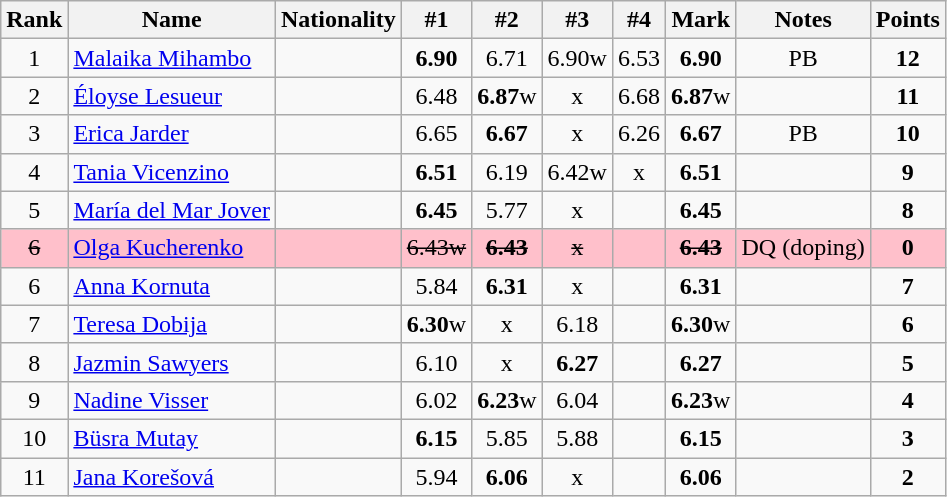<table class="wikitable sortable" style="text-align:center">
<tr>
<th>Rank</th>
<th>Name</th>
<th>Nationality</th>
<th>#1</th>
<th>#2</th>
<th>#3</th>
<th>#4</th>
<th>Mark</th>
<th>Notes</th>
<th>Points</th>
</tr>
<tr>
<td>1</td>
<td align=left><a href='#'>Malaika Mihambo</a></td>
<td align=left></td>
<td><strong>6.90</strong></td>
<td>6.71</td>
<td>6.90w</td>
<td>6.53</td>
<td><strong>6.90</strong></td>
<td>PB</td>
<td><strong>12</strong></td>
</tr>
<tr>
<td>2</td>
<td align=left><a href='#'>Éloyse Lesueur</a></td>
<td align=left></td>
<td>6.48</td>
<td><strong>6.87</strong>w</td>
<td>x</td>
<td>6.68</td>
<td><strong>6.87</strong>w</td>
<td></td>
<td><strong>11</strong></td>
</tr>
<tr>
<td>3</td>
<td align=left><a href='#'>Erica Jarder</a></td>
<td align=left></td>
<td>6.65</td>
<td><strong>6.67</strong></td>
<td>x</td>
<td>6.26</td>
<td><strong>6.67</strong></td>
<td>PB</td>
<td><strong>10</strong></td>
</tr>
<tr>
<td>4</td>
<td align=left><a href='#'>Tania Vicenzino</a></td>
<td align=left></td>
<td><strong>6.51</strong></td>
<td>6.19</td>
<td>6.42w</td>
<td>x</td>
<td><strong>6.51</strong></td>
<td></td>
<td><strong>9</strong></td>
</tr>
<tr>
<td>5</td>
<td align=left><a href='#'>María del Mar Jover</a></td>
<td align=left></td>
<td><strong>6.45</strong></td>
<td>5.77</td>
<td>x</td>
<td></td>
<td><strong>6.45</strong></td>
<td></td>
<td><strong>8</strong></td>
</tr>
<tr bgcolor=pink>
<td><s>6 </s></td>
<td align=left><a href='#'>Olga Kucherenko</a></td>
<td align=left></td>
<td><s>6.43w </s></td>
<td><s><strong>6.43</strong> </s></td>
<td><s>x </s></td>
<td></td>
<td><s><strong>6.43</strong> </s></td>
<td>DQ (doping)</td>
<td><strong>0</strong></td>
</tr>
<tr>
<td>6</td>
<td align=left><a href='#'>Anna Kornuta</a></td>
<td align=left></td>
<td>5.84</td>
<td><strong>6.31</strong></td>
<td>x</td>
<td></td>
<td><strong>6.31</strong></td>
<td></td>
<td><strong>7</strong></td>
</tr>
<tr>
<td>7</td>
<td align=left><a href='#'>Teresa Dobija</a></td>
<td align=left></td>
<td><strong>6.30</strong>w</td>
<td>x</td>
<td>6.18</td>
<td></td>
<td><strong>6.30</strong>w</td>
<td></td>
<td><strong>6</strong></td>
</tr>
<tr>
<td>8</td>
<td align=left><a href='#'>Jazmin Sawyers</a></td>
<td align=left></td>
<td>6.10</td>
<td>x</td>
<td><strong>6.27</strong></td>
<td></td>
<td><strong>6.27</strong></td>
<td></td>
<td><strong>5</strong></td>
</tr>
<tr>
<td>9</td>
<td align=left><a href='#'>Nadine Visser</a></td>
<td align=left></td>
<td>6.02</td>
<td><strong>6.23</strong>w</td>
<td>6.04</td>
<td></td>
<td><strong>6.23</strong>w</td>
<td></td>
<td><strong>4</strong></td>
</tr>
<tr>
<td>10</td>
<td align=left><a href='#'>Büsra Mutay</a></td>
<td align=left></td>
<td><strong>6.15</strong></td>
<td>5.85</td>
<td>5.88</td>
<td></td>
<td><strong>6.15</strong></td>
<td></td>
<td><strong>3</strong></td>
</tr>
<tr>
<td>11</td>
<td align=left><a href='#'>Jana Korešová</a></td>
<td align=left></td>
<td>5.94</td>
<td><strong>6.06</strong></td>
<td>x</td>
<td></td>
<td><strong>6.06</strong></td>
<td></td>
<td><strong>2</strong></td>
</tr>
</table>
